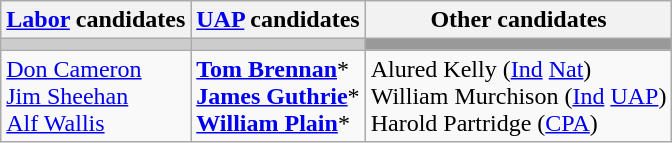<table class="wikitable">
<tr>
<th><a href='#'>Labor</a> candidates</th>
<th><a href='#'>UAP</a> candidates</th>
<th>Other candidates</th>
</tr>
<tr bgcolor="#cccccc">
<td></td>
<td></td>
<td bgcolor="#999999"></td>
</tr>
<tr>
<td><a href='#'>Don Cameron</a><br><a href='#'>Jim Sheehan</a><br><a href='#'>Alf Wallis</a></td>
<td><strong><a href='#'>Tom Brennan</a></strong>*<br><strong><a href='#'>James Guthrie</a></strong>*<br><strong><a href='#'>William Plain</a></strong>*</td>
<td>Alured Kelly (<a href='#'>Ind</a> <a href='#'>Nat</a>)<br>William Murchison (<a href='#'>Ind</a> <a href='#'>UAP</a>)<br>Harold Partridge (<a href='#'>CPA</a>)</td>
</tr>
</table>
